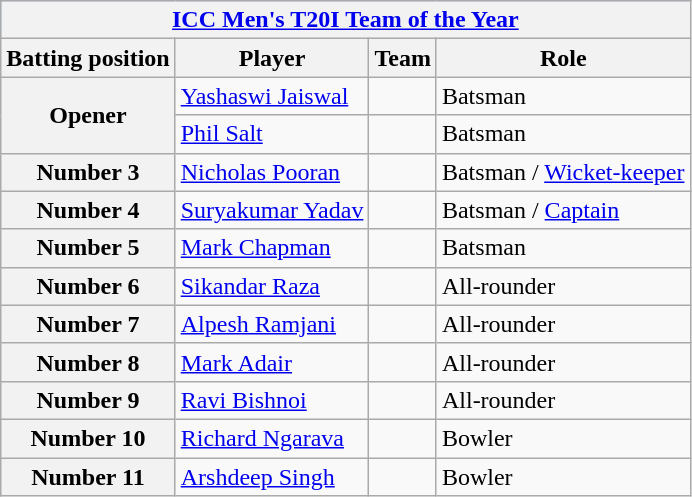<table class="wikitable plainrowheaders">
<tr style="background:#9cf;">
<th colspan="5"><a href='#'>ICC Men's T20I Team of the Year</a></th>
</tr>
<tr>
<th>Batting position</th>
<th>Player</th>
<th>Team</th>
<th>Role</th>
</tr>
<tr>
<th scope=row style=text-align:center; rowspan=2>Opener</th>
<td><a href='#'>Yashaswi Jaiswal</a></td>
<td></td>
<td>Batsman</td>
</tr>
<tr>
<td><a href='#'>Phil Salt</a></td>
<td></td>
<td>Batsman</td>
</tr>
<tr>
<th scope=row style=text-align:center;>Number 3</th>
<td><a href='#'>Nicholas Pooran</a></td>
<td></td>
<td>Batsman / <a href='#'>Wicket-keeper</a></td>
</tr>
<tr>
<th scope=row style=text-align:center;>Number 4</th>
<td><a href='#'>Suryakumar Yadav</a></td>
<td></td>
<td>Batsman / <a href='#'>Captain</a></td>
</tr>
<tr>
<th scope=row style=text-align:center;>Number 5</th>
<td><a href='#'>Mark Chapman</a></td>
<td></td>
<td>Batsman</td>
</tr>
<tr>
<th scope=row style=text-align:center;>Number 6</th>
<td><a href='#'>Sikandar Raza</a></td>
<td></td>
<td>All-rounder</td>
</tr>
<tr>
<th scope=row style=text-align:center;>Number 7</th>
<td><a href='#'>Alpesh Ramjani</a></td>
<td></td>
<td>All-rounder</td>
</tr>
<tr>
<th scope=row style=text-align:center;>Number 8</th>
<td><a href='#'>Mark Adair</a></td>
<td></td>
<td>All-rounder</td>
</tr>
<tr>
<th scope=row style=text-align:center;>Number 9</th>
<td><a href='#'>Ravi Bishnoi</a></td>
<td></td>
<td>All-rounder</td>
</tr>
<tr>
<th scope=row style=text-align:center;>Number 10</th>
<td><a href='#'>Richard Ngarava</a></td>
<td></td>
<td>Bowler</td>
</tr>
<tr>
<th scope=row style=text-align:center;>Number 11</th>
<td><a href='#'>Arshdeep Singh</a></td>
<td></td>
<td>Bowler</td>
</tr>
</table>
